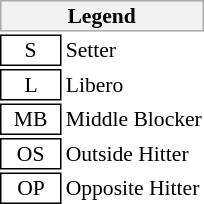<table class="toccolours" style="margin-left: 50px; font-size: 90%; white-space: nowrap; valign: middle;">
<tr>
<th colspan="6" style="background-color: #F2F2F2; border: 1px solid #AAAAAA;">Legend</th>
</tr>
<tr>
<td style="border: 1px solid black;" align=center>  S  </td>
<td>Setter</td>
</tr>
<tr>
<td style="border: 1px solid black;" align=center>  L  </td>
<td>Libero</td>
</tr>
<tr>
<td style="border: 1px solid black;" align=center>  MB  </td>
<td>Middle Blocker</td>
</tr>
<tr>
<td style="border: 1px solid black;" align=center>  OS  </td>
<td>Outside Hitter</td>
</tr>
<tr>
<td style="border: 1px solid black;" align=center>  OP  </td>
<td>Opposite Hitter</td>
</tr>
<tr>
</tr>
</table>
